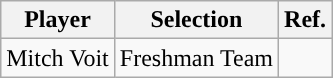<table class="wikitable sortable sortable" style="text-align: center">
<tr align=center>
<th>Player</th>
<th>Selection</th>
<th>Ref.</th>
</tr>
<tr>
<td>Mitch Voit</td>
<td>Freshman Team</td>
<td></td>
</tr>
</table>
